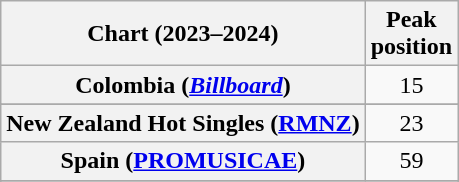<table class="wikitable sortable plainrowheaders" style="text-align:center">
<tr>
<th scope="col">Chart (2023–2024)</th>
<th scope="col">Peak<br>position</th>
</tr>
<tr>
<th scope="row">Colombia (<em><a href='#'>Billboard</a></em>)</th>
<td>15</td>
</tr>
<tr>
</tr>
<tr>
<th scope="row">New Zealand Hot Singles (<a href='#'>RMNZ</a>)</th>
<td>23</td>
</tr>
<tr>
<th scope="row">Spain (<a href='#'>PROMUSICAE</a>)</th>
<td>59</td>
</tr>
<tr>
</tr>
<tr>
</tr>
<tr>
</tr>
<tr>
</tr>
</table>
